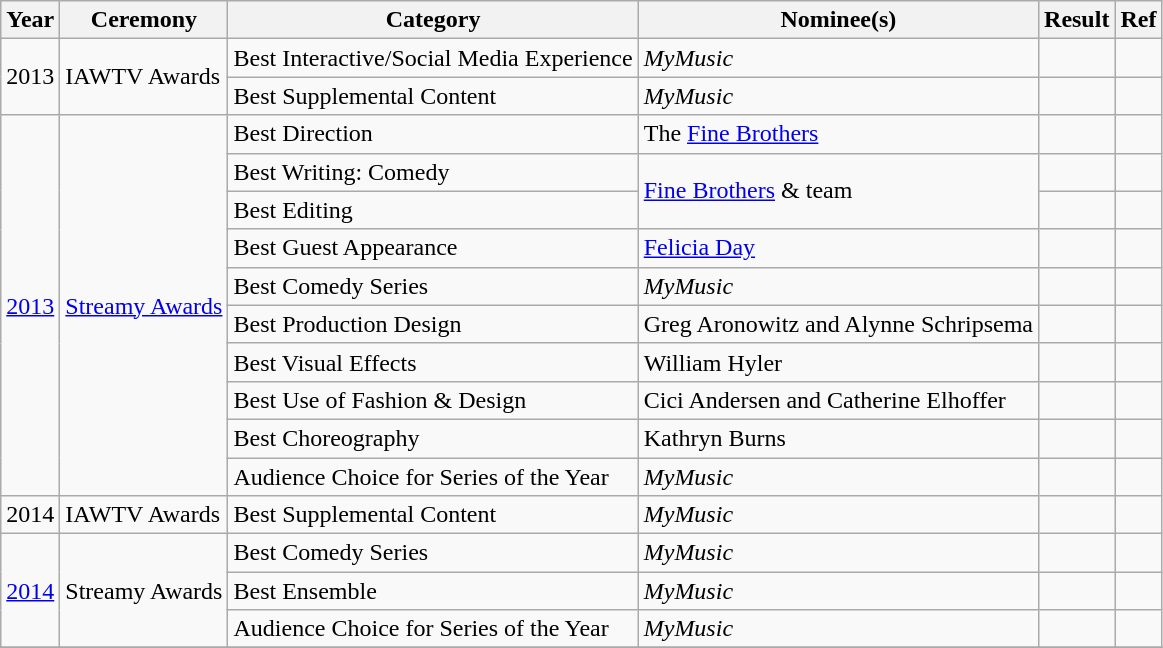<table class="wikitable">
<tr>
<th>Year</th>
<th>Ceremony</th>
<th>Category</th>
<th>Nominee(s)</th>
<th>Result</th>
<th>Ref</th>
</tr>
<tr>
<td rowspan="2">2013</td>
<td rowspan="2">IAWTV Awards</td>
<td>Best Interactive/Social Media Experience</td>
<td><em>MyMusic</em></td>
<td></td>
<td style="text-align:center;"></td>
</tr>
<tr>
<td>Best Supplemental Content</td>
<td><em>MyMusic</em></td>
<td></td>
<td style="text-align:center;"></td>
</tr>
<tr>
<td rowspan="10"><a href='#'>2013</a></td>
<td rowspan="10"><a href='#'>Streamy Awards</a></td>
<td>Best Direction</td>
<td>The <a href='#'>Fine Brothers</a></td>
<td></td>
<td style="text-align:center;"></td>
</tr>
<tr>
<td>Best Writing: Comedy</td>
<td rowspan="2"><a href='#'>Fine Brothers</a> & team</td>
<td></td>
<td style="text-align:center;"></td>
</tr>
<tr>
<td>Best Editing</td>
<td></td>
<td style="text-align:center;"></td>
</tr>
<tr>
<td>Best Guest Appearance</td>
<td><a href='#'>Felicia Day</a></td>
<td></td>
<td style="text-align:center;"></td>
</tr>
<tr>
<td>Best Comedy Series</td>
<td><em>MyMusic</em></td>
<td></td>
<td style="text-align:center;"></td>
</tr>
<tr>
<td>Best Production Design</td>
<td>Greg Aronowitz and Alynne Schripsema</td>
<td></td>
<td style="text-align:center;"></td>
</tr>
<tr>
<td>Best Visual Effects</td>
<td>William Hyler</td>
<td></td>
<td style="text-align:center;"></td>
</tr>
<tr>
<td>Best Use of Fashion & Design</td>
<td>Cici Andersen and Catherine Elhoffer</td>
<td></td>
<td style="text-align:center;"></td>
</tr>
<tr>
<td>Best Choreography</td>
<td>Kathryn Burns</td>
<td></td>
<td style="text-align:center;"></td>
</tr>
<tr>
<td>Audience Choice for Series of the Year</td>
<td><em>MyMusic</em></td>
<td></td>
<td style="text-align:center;"></td>
</tr>
<tr>
<td>2014</td>
<td>IAWTV Awards</td>
<td>Best Supplemental Content</td>
<td><em>MyMusic</em></td>
<td></td>
<td style="text-align:center;"></td>
</tr>
<tr>
<td rowspan="3"><a href='#'>2014</a></td>
<td rowspan="3">Streamy Awards</td>
<td>Best Comedy Series</td>
<td><em>MyMusic</em></td>
<td></td>
<td style="text-align:center;"></td>
</tr>
<tr>
<td>Best Ensemble</td>
<td><em>MyMusic</em></td>
<td></td>
<td style="text-align:center;"></td>
</tr>
<tr>
<td>Audience Choice for Series of the Year</td>
<td><em>MyMusic</em></td>
<td></td>
<td style="text-align:center;"></td>
</tr>
<tr>
</tr>
</table>
